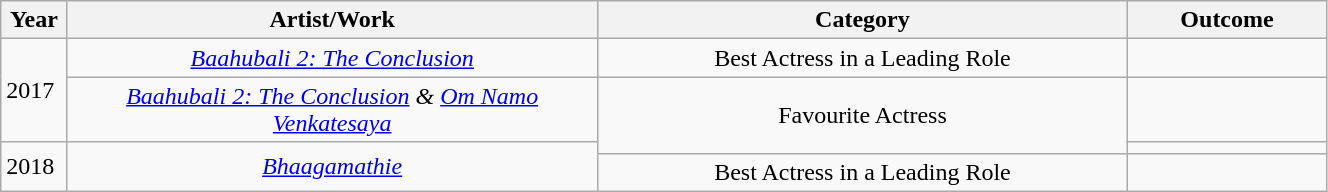<table class="wikitable" style="width:70%;">
<tr>
<th width=5%>Year</th>
<th style="width:40%;">Artist/Work</th>
<th style="width:40%;">Category</th>
<th>Outcome</th>
</tr>
<tr>
<td rowspan="2">2017</td>
<td style="text-align:center;"><em><a href='#'>Baahubali 2: The Conclusion</a></em></td>
<td style="text-align:center;">Best Actress in a Leading Role</td>
<td></td>
</tr>
<tr>
<td style="text-align:center;"><em><a href='#'>Baahubali 2: The Conclusion</a></em> <em>& <a href='#'>Om Namo Venkatesaya</a></em></td>
<td rowspan="2" style="text-align:center;">Favourite Actress</td>
<td></td>
</tr>
<tr>
<td rowspan="2">2018</td>
<td rowspan="2" style="text-align:center;"><em><a href='#'>Bhaagamathie</a></em></td>
<td></td>
</tr>
<tr>
<td style="text-align:center;">Best Actress in a Leading Role</td>
<td></td>
</tr>
</table>
